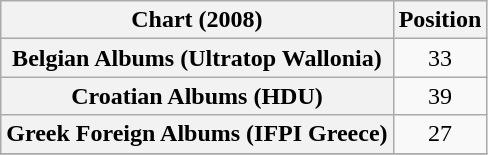<table class="wikitable sortable plainrowheaders" style="text-align:center">
<tr>
<th scope="col">Chart (2008)</th>
<th scope="col">Position</th>
</tr>
<tr>
<th scope="row">Belgian Albums (Ultratop Wallonia)</th>
<td>33</td>
</tr>
<tr>
<th scope="row">Croatian Albums (HDU)</th>
<td>39</td>
</tr>
<tr>
<th scope="row">Greek Foreign Albums (IFPI Greece)</th>
<td>27</td>
</tr>
<tr>
</tr>
</table>
